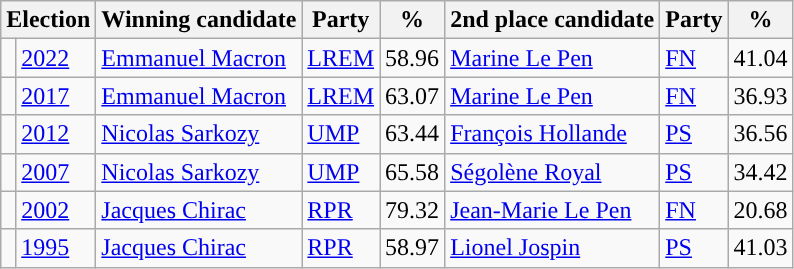<table class="wikitable">
<tr>
<th colspan="2">Election</th>
<th>Winning candidate</th>
<th>Party</th>
<th>%</th>
<th>2nd place candidate</th>
<th>Party</th>
<th>%</th>
</tr>
<tr>
<td style="background-color: "></td>
<td><a href='#'>2022</a></td>
<td><a href='#'>Emmanuel Macron</a></td>
<td><a href='#'>LREM</a></td>
<td>58.96</td>
<td><a href='#'>Marine Le Pen</a></td>
<td><a href='#'>FN</a></td>
<td>41.04</td>
</tr>
<tr>
<td style="background-color: "></td>
<td><a href='#'>2017</a></td>
<td><a href='#'>Emmanuel Macron</a></td>
<td><a href='#'>LREM</a></td>
<td>63.07</td>
<td><a href='#'>Marine Le Pen</a></td>
<td><a href='#'>FN</a></td>
<td>36.93</td>
</tr>
<tr>
<td style="background-color: "></td>
<td><a href='#'>2012</a></td>
<td><a href='#'>Nicolas Sarkozy</a></td>
<td><a href='#'>UMP</a></td>
<td>63.44</td>
<td><a href='#'>François Hollande</a></td>
<td><a href='#'>PS</a></td>
<td>36.56</td>
</tr>
<tr>
<td style="background-color: "></td>
<td><a href='#'>2007</a></td>
<td><a href='#'>Nicolas Sarkozy</a></td>
<td><a href='#'>UMP</a></td>
<td>65.58</td>
<td><a href='#'>Ségolène Royal</a></td>
<td><a href='#'>PS</a></td>
<td>34.42</td>
</tr>
<tr>
<td style="background-color: "></td>
<td><a href='#'>2002</a></td>
<td><a href='#'>Jacques Chirac</a></td>
<td><a href='#'>RPR</a></td>
<td>79.32</td>
<td><a href='#'>Jean-Marie Le Pen</a></td>
<td><a href='#'>FN</a></td>
<td>20.68</td>
</tr>
<tr>
<td style="background-color: "></td>
<td><a href='#'>1995</a></td>
<td><a href='#'>Jacques Chirac</a></td>
<td><a href='#'>RPR</a></td>
<td>58.97</td>
<td><a href='#'>Lionel Jospin</a></td>
<td><a href='#'>PS</a></td>
<td>41.03</td>
</tr>
</table>
